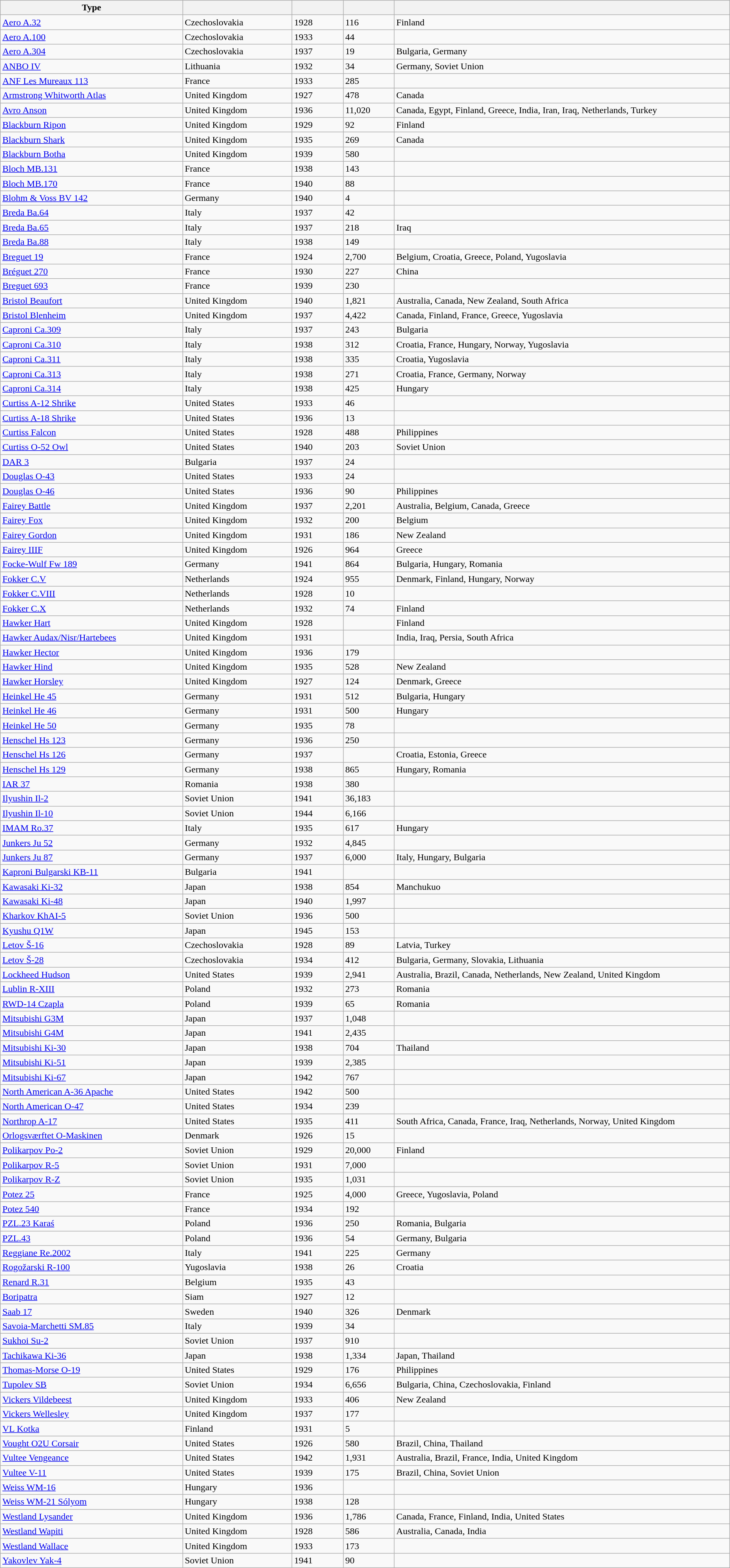<table class="wikitable sortable" border=1 style=width:100%>
<tr>
<th style=width:25%>Type</th>
<th style=width:15%></th>
<th style=width:7%></th>
<th style=width:7%></th>
<th></th>
</tr>
<tr>
<td><a href='#'>Aero A.32</a></td>
<td>Czechoslovakia</td>
<td>1928</td>
<td>116</td>
<td>Finland</td>
</tr>
<tr>
<td><a href='#'>Aero A.100</a></td>
<td>Czechoslovakia</td>
<td>1933</td>
<td>44</td>
<td></td>
</tr>
<tr>
<td><a href='#'>Aero A.304</a></td>
<td>Czechoslovakia</td>
<td>1937</td>
<td>19</td>
<td>Bulgaria, Germany</td>
</tr>
<tr>
<td><a href='#'>ANBO IV</a></td>
<td>Lithuania</td>
<td>1932</td>
<td>34</td>
<td>Germany, Soviet Union</td>
</tr>
<tr>
<td><a href='#'>ANF Les Mureaux 113</a></td>
<td>France</td>
<td>1933</td>
<td>285</td>
<td></td>
</tr>
<tr>
<td><a href='#'>Armstrong Whitworth Atlas</a></td>
<td>United Kingdom</td>
<td>1927</td>
<td>478</td>
<td>Canada</td>
</tr>
<tr>
<td><a href='#'>Avro Anson</a></td>
<td>United Kingdom</td>
<td>1936</td>
<td>11,020</td>
<td>Canada, Egypt, Finland, Greece, India, Iran, Iraq, Netherlands, Turkey</td>
</tr>
<tr>
<td><a href='#'>Blackburn Ripon</a></td>
<td>United Kingdom</td>
<td>1929</td>
<td>92</td>
<td>Finland</td>
</tr>
<tr>
<td><a href='#'>Blackburn Shark</a></td>
<td>United Kingdom</td>
<td>1935</td>
<td>269</td>
<td>Canada</td>
</tr>
<tr>
<td><a href='#'>Blackburn Botha</a></td>
<td>United Kingdom</td>
<td>1939</td>
<td>580</td>
<td></td>
</tr>
<tr>
<td><a href='#'>Bloch MB.131</a></td>
<td>France</td>
<td>1938</td>
<td>143</td>
<td></td>
</tr>
<tr>
<td><a href='#'>Bloch MB.170</a></td>
<td>France</td>
<td>1940</td>
<td>88</td>
<td></td>
</tr>
<tr>
<td><a href='#'>Blohm & Voss BV 142</a></td>
<td>Germany</td>
<td>1940</td>
<td>4</td>
<td></td>
</tr>
<tr>
<td><a href='#'>Breda Ba.64</a></td>
<td>Italy</td>
<td>1937</td>
<td>42</td>
<td></td>
</tr>
<tr>
<td><a href='#'>Breda Ba.65</a></td>
<td>Italy</td>
<td>1937</td>
<td>218</td>
<td>Iraq</td>
</tr>
<tr>
<td><a href='#'>Breda Ba.88</a></td>
<td>Italy</td>
<td>1938</td>
<td>149</td>
<td></td>
</tr>
<tr>
<td><a href='#'>Breguet 19</a></td>
<td>France</td>
<td>1924</td>
<td>2,700</td>
<td>Belgium, Croatia, Greece, Poland, Yugoslavia</td>
</tr>
<tr>
<td><a href='#'>Bréguet 270</a></td>
<td>France</td>
<td>1930</td>
<td>227</td>
<td>China</td>
</tr>
<tr>
<td><a href='#'>Breguet 693</a></td>
<td>France</td>
<td>1939</td>
<td>230</td>
<td></td>
</tr>
<tr>
<td><a href='#'>Bristol Beaufort</a></td>
<td>United Kingdom</td>
<td>1940</td>
<td>1,821</td>
<td>Australia, Canada, New Zealand, South Africa</td>
</tr>
<tr>
<td><a href='#'>Bristol Blenheim</a></td>
<td>United Kingdom</td>
<td>1937</td>
<td>4,422</td>
<td>Canada, Finland, France, Greece, Yugoslavia</td>
</tr>
<tr>
<td><a href='#'>Caproni Ca.309</a></td>
<td>Italy</td>
<td>1937</td>
<td>243</td>
<td>Bulgaria</td>
</tr>
<tr>
<td><a href='#'>Caproni Ca.310</a></td>
<td>Italy</td>
<td>1938</td>
<td>312</td>
<td>Croatia, France, Hungary, Norway, Yugoslavia</td>
</tr>
<tr>
<td><a href='#'>Caproni Ca.311</a></td>
<td>Italy</td>
<td>1938</td>
<td>335</td>
<td>Croatia, Yugoslavia</td>
</tr>
<tr>
<td><a href='#'>Caproni Ca.313</a></td>
<td>Italy</td>
<td>1938</td>
<td>271</td>
<td>Croatia, France, Germany, Norway</td>
</tr>
<tr>
<td><a href='#'>Caproni Ca.314</a></td>
<td>Italy</td>
<td>1938</td>
<td>425</td>
<td>Hungary</td>
</tr>
<tr>
<td><a href='#'>Curtiss A-12 Shrike</a></td>
<td>United States</td>
<td>1933</td>
<td>46</td>
<td></td>
</tr>
<tr>
<td><a href='#'>Curtiss A-18 Shrike</a></td>
<td>United States</td>
<td>1936</td>
<td>13</td>
<td></td>
</tr>
<tr>
<td><a href='#'>Curtiss Falcon</a></td>
<td>United States</td>
<td>1928</td>
<td>488</td>
<td>Philippines</td>
</tr>
<tr>
<td><a href='#'>Curtiss O-52 Owl</a></td>
<td>United States</td>
<td>1940</td>
<td>203</td>
<td>Soviet Union</td>
</tr>
<tr>
<td><a href='#'>DAR 3</a></td>
<td>Bulgaria</td>
<td>1937</td>
<td>24</td>
<td></td>
</tr>
<tr>
<td><a href='#'>Douglas O-43</a></td>
<td>United States</td>
<td>1933</td>
<td>24</td>
<td></td>
</tr>
<tr>
<td><a href='#'>Douglas O-46</a></td>
<td>United States</td>
<td>1936</td>
<td>90</td>
<td>Philippines</td>
</tr>
<tr>
<td><a href='#'>Fairey Battle</a></td>
<td>United Kingdom</td>
<td>1937</td>
<td>2,201</td>
<td>Australia, Belgium, Canada, Greece</td>
</tr>
<tr>
<td><a href='#'>Fairey Fox</a></td>
<td>United Kingdom</td>
<td>1932</td>
<td>200</td>
<td>Belgium</td>
</tr>
<tr>
<td><a href='#'>Fairey Gordon</a></td>
<td>United Kingdom</td>
<td>1931</td>
<td>186</td>
<td>New Zealand</td>
</tr>
<tr>
<td><a href='#'>Fairey IIIF</a></td>
<td>United Kingdom</td>
<td>1926</td>
<td>964</td>
<td>Greece</td>
</tr>
<tr>
<td><a href='#'>Focke-Wulf Fw 189</a></td>
<td>Germany</td>
<td>1941</td>
<td>864</td>
<td>Bulgaria, Hungary, Romania</td>
</tr>
<tr>
<td><a href='#'>Fokker C.V</a></td>
<td>Netherlands</td>
<td>1924</td>
<td>955</td>
<td>Denmark, Finland, Hungary, Norway</td>
</tr>
<tr>
<td><a href='#'>Fokker C.VIII</a></td>
<td>Netherlands</td>
<td>1928</td>
<td>10</td>
<td></td>
</tr>
<tr>
<td><a href='#'>Fokker C.X</a></td>
<td>Netherlands</td>
<td>1932</td>
<td>74</td>
<td>Finland</td>
</tr>
<tr>
<td><a href='#'>Hawker Hart</a></td>
<td>United Kingdom</td>
<td>1928</td>
<td></td>
<td>Finland</td>
</tr>
<tr>
<td><a href='#'>Hawker Audax/Nisr/Hartebees</a></td>
<td>United Kingdom</td>
<td>1931</td>
<td></td>
<td>India, Iraq, Persia, South Africa</td>
</tr>
<tr>
<td><a href='#'>Hawker Hector</a></td>
<td>United Kingdom</td>
<td>1936</td>
<td>179</td>
<td></td>
</tr>
<tr>
<td><a href='#'>Hawker Hind</a></td>
<td>United Kingdom</td>
<td>1935</td>
<td>528</td>
<td>New Zealand</td>
</tr>
<tr>
<td><a href='#'>Hawker Horsley</a></td>
<td>United Kingdom</td>
<td>1927</td>
<td>124</td>
<td>Denmark, Greece</td>
</tr>
<tr>
<td><a href='#'>Heinkel He 45</a></td>
<td>Germany</td>
<td>1931</td>
<td>512</td>
<td>Bulgaria, Hungary</td>
</tr>
<tr>
<td><a href='#'>Heinkel He 46</a></td>
<td>Germany</td>
<td>1931</td>
<td>500</td>
<td>Hungary</td>
</tr>
<tr>
<td><a href='#'>Heinkel He 50</a></td>
<td>Germany</td>
<td>1935</td>
<td>78</td>
<td></td>
</tr>
<tr>
<td><a href='#'>Henschel Hs 123</a></td>
<td>Germany</td>
<td>1936</td>
<td>250</td>
<td></td>
</tr>
<tr>
<td><a href='#'>Henschel Hs 126</a></td>
<td>Germany</td>
<td>1937</td>
<td></td>
<td>Croatia, Estonia, Greece</td>
</tr>
<tr>
<td><a href='#'>Henschel Hs 129</a></td>
<td>Germany</td>
<td>1938</td>
<td>865</td>
<td>Hungary, Romania</td>
</tr>
<tr>
<td><a href='#'>IAR 37</a></td>
<td>Romania</td>
<td>1938</td>
<td>380</td>
<td></td>
</tr>
<tr>
<td><a href='#'>Ilyushin Il-2</a></td>
<td>Soviet Union</td>
<td>1941</td>
<td>36,183</td>
<td></td>
</tr>
<tr>
<td><a href='#'>Ilyushin Il-10</a></td>
<td>Soviet Union</td>
<td>1944</td>
<td>6,166</td>
<td></td>
</tr>
<tr>
<td><a href='#'>IMAM Ro.37</a></td>
<td>Italy</td>
<td>1935</td>
<td>617</td>
<td>Hungary</td>
</tr>
<tr>
<td><a href='#'>Junkers Ju 52</a></td>
<td>Germany</td>
<td>1932</td>
<td>4,845</td>
<td></td>
</tr>
<tr>
<td><a href='#'>Junkers Ju 87</a></td>
<td>Germany</td>
<td>1937</td>
<td>6,000</td>
<td>Italy, Hungary, Bulgaria</td>
</tr>
<tr>
<td><a href='#'>Kaproni Bulgarski KB-11</a></td>
<td>Bulgaria</td>
<td>1941</td>
<td></td>
<td></td>
</tr>
<tr>
<td><a href='#'>Kawasaki Ki-32</a></td>
<td>Japan</td>
<td>1938</td>
<td>854</td>
<td>Manchukuo</td>
</tr>
<tr>
<td><a href='#'>Kawasaki Ki-48</a></td>
<td>Japan</td>
<td>1940</td>
<td>1,997</td>
<td></td>
</tr>
<tr>
<td><a href='#'>Kharkov KhAI-5</a></td>
<td>Soviet Union</td>
<td>1936</td>
<td>500</td>
<td></td>
</tr>
<tr>
<td><a href='#'>Kyushu Q1W</a></td>
<td>Japan</td>
<td>1945</td>
<td>153</td>
<td></td>
</tr>
<tr>
<td><a href='#'>Letov Š-16</a></td>
<td>Czechoslovakia</td>
<td>1928</td>
<td>89</td>
<td>Latvia, Turkey</td>
</tr>
<tr>
<td><a href='#'>Letov Š-28</a></td>
<td>Czechoslovakia</td>
<td>1934</td>
<td>412</td>
<td>Bulgaria, Germany, Slovakia, Lithuania</td>
</tr>
<tr>
<td><a href='#'>Lockheed Hudson</a></td>
<td>United States</td>
<td>1939</td>
<td>2,941</td>
<td>Australia, Brazil, Canada, Netherlands, New Zealand, United Kingdom</td>
</tr>
<tr>
<td><a href='#'>Lublin R-XIII</a></td>
<td>Poland</td>
<td>1932</td>
<td>273</td>
<td>Romania</td>
</tr>
<tr>
<td><a href='#'>RWD-14 Czapla</a></td>
<td>Poland</td>
<td>1939</td>
<td>65</td>
<td>Romania</td>
</tr>
<tr>
<td><a href='#'>Mitsubishi G3M</a></td>
<td>Japan</td>
<td>1937</td>
<td>1,048</td>
<td></td>
</tr>
<tr>
<td><a href='#'>Mitsubishi G4M</a></td>
<td>Japan</td>
<td>1941</td>
<td>2,435</td>
<td></td>
</tr>
<tr>
<td><a href='#'>Mitsubishi Ki-30</a></td>
<td>Japan</td>
<td>1938</td>
<td>704</td>
<td>Thailand</td>
</tr>
<tr>
<td><a href='#'>Mitsubishi Ki-51</a></td>
<td>Japan</td>
<td>1939</td>
<td>2,385</td>
<td></td>
</tr>
<tr>
<td><a href='#'>Mitsubishi Ki-67</a></td>
<td>Japan</td>
<td>1942</td>
<td>767</td>
<td></td>
</tr>
<tr>
<td><a href='#'>North American A-36 Apache</a></td>
<td>United States</td>
<td>1942</td>
<td>500</td>
<td></td>
</tr>
<tr>
<td><a href='#'>North American O-47</a></td>
<td>United States</td>
<td>1934</td>
<td>239</td>
<td></td>
</tr>
<tr>
<td><a href='#'>Northrop A-17</a></td>
<td>United States</td>
<td>1935</td>
<td>411</td>
<td>South Africa, Canada, France, Iraq, Netherlands, Norway, United Kingdom</td>
</tr>
<tr>
<td><a href='#'>Orlogsværftet O-Maskinen</a></td>
<td>Denmark</td>
<td>1926</td>
<td>15</td>
<td></td>
</tr>
<tr>
<td><a href='#'>Polikarpov Po-2</a></td>
<td>Soviet Union</td>
<td>1929</td>
<td>20,000</td>
<td>Finland</td>
</tr>
<tr>
<td><a href='#'>Polikarpov R-5</a></td>
<td>Soviet Union</td>
<td>1931</td>
<td>7,000</td>
<td></td>
</tr>
<tr>
<td><a href='#'>Polikarpov R-Z</a></td>
<td>Soviet Union</td>
<td>1935</td>
<td>1,031</td>
<td></td>
</tr>
<tr>
<td><a href='#'>Potez 25</a></td>
<td>France</td>
<td>1925</td>
<td>4,000</td>
<td>Greece, Yugoslavia, Poland</td>
</tr>
<tr>
<td><a href='#'>Potez 540</a></td>
<td>France</td>
<td>1934</td>
<td>192</td>
<td></td>
</tr>
<tr>
<td><a href='#'>PZL.23 Karaś</a></td>
<td>Poland</td>
<td>1936</td>
<td>250</td>
<td>Romania, Bulgaria</td>
</tr>
<tr>
<td><a href='#'>PZL.43</a></td>
<td>Poland</td>
<td>1936</td>
<td>54</td>
<td>Germany, Bulgaria</td>
</tr>
<tr>
<td><a href='#'>Reggiane Re.2002</a></td>
<td>Italy</td>
<td>1941</td>
<td>225</td>
<td>Germany</td>
</tr>
<tr>
<td><a href='#'>Rogožarski R-100</a></td>
<td>Yugoslavia</td>
<td>1938</td>
<td>26</td>
<td>Croatia</td>
</tr>
<tr>
<td><a href='#'>Renard R.31</a></td>
<td>Belgium</td>
<td>1935</td>
<td>43</td>
<td></td>
</tr>
<tr>
<td><a href='#'>Boripatra</a></td>
<td>Siam</td>
<td>1927</td>
<td>12</td>
<td></td>
</tr>
<tr>
<td><a href='#'>Saab 17</a></td>
<td>Sweden</td>
<td>1940</td>
<td>326</td>
<td>Denmark</td>
</tr>
<tr>
<td><a href='#'>Savoia-Marchetti SM.85</a></td>
<td>Italy</td>
<td>1939</td>
<td>34</td>
<td></td>
</tr>
<tr>
<td><a href='#'>Sukhoi Su-2</a></td>
<td>Soviet Union</td>
<td>1937</td>
<td>910</td>
<td></td>
</tr>
<tr>
<td><a href='#'>Tachikawa Ki-36</a></td>
<td>Japan</td>
<td>1938</td>
<td>1,334</td>
<td>Japan, Thailand</td>
</tr>
<tr>
<td><a href='#'>Thomas-Morse O-19</a></td>
<td>United States</td>
<td>1929</td>
<td>176</td>
<td>Philippines</td>
</tr>
<tr>
<td><a href='#'>Tupolev SB</a></td>
<td>Soviet Union</td>
<td>1934</td>
<td>6,656</td>
<td>Bulgaria, China, Czechoslovakia, Finland</td>
</tr>
<tr>
<td><a href='#'>Vickers Vildebeest</a></td>
<td>United Kingdom</td>
<td>1933</td>
<td>406</td>
<td>New Zealand</td>
</tr>
<tr>
<td><a href='#'>Vickers Wellesley</a></td>
<td>United Kingdom</td>
<td>1937</td>
<td>177</td>
<td></td>
</tr>
<tr>
<td><a href='#'>VL Kotka</a></td>
<td>Finland</td>
<td>1931</td>
<td>5</td>
<td></td>
</tr>
<tr>
<td><a href='#'>Vought O2U Corsair</a></td>
<td>United States</td>
<td>1926</td>
<td>580</td>
<td>Brazil, China, Thailand</td>
</tr>
<tr>
<td><a href='#'>Vultee Vengeance</a></td>
<td>United States</td>
<td>1942</td>
<td>1,931</td>
<td>Australia, Brazil, France, India, United Kingdom</td>
</tr>
<tr>
<td><a href='#'>Vultee V-11</a></td>
<td>United States</td>
<td>1939</td>
<td>175</td>
<td>Brazil, China, Soviet Union</td>
</tr>
<tr>
<td><a href='#'>Weiss WM-16</a></td>
<td>Hungary</td>
<td>1936</td>
<td></td>
<td></td>
</tr>
<tr>
<td><a href='#'>Weiss WM-21 Sólyom</a></td>
<td>Hungary</td>
<td>1938</td>
<td>128</td>
<td></td>
</tr>
<tr>
<td><a href='#'>Westland Lysander</a></td>
<td>United Kingdom</td>
<td>1936</td>
<td>1,786</td>
<td>Canada, France, Finland, India, United States</td>
</tr>
<tr>
<td><a href='#'>Westland Wapiti</a></td>
<td>United Kingdom</td>
<td>1928</td>
<td>586</td>
<td>Australia, Canada, India</td>
</tr>
<tr>
<td><a href='#'>Westland Wallace</a></td>
<td>United Kingdom</td>
<td>1933</td>
<td>173</td>
<td></td>
</tr>
<tr>
<td><a href='#'>Yakovlev Yak-4</a></td>
<td>Soviet Union</td>
<td>1941</td>
<td>90</td>
<td></td>
</tr>
</table>
